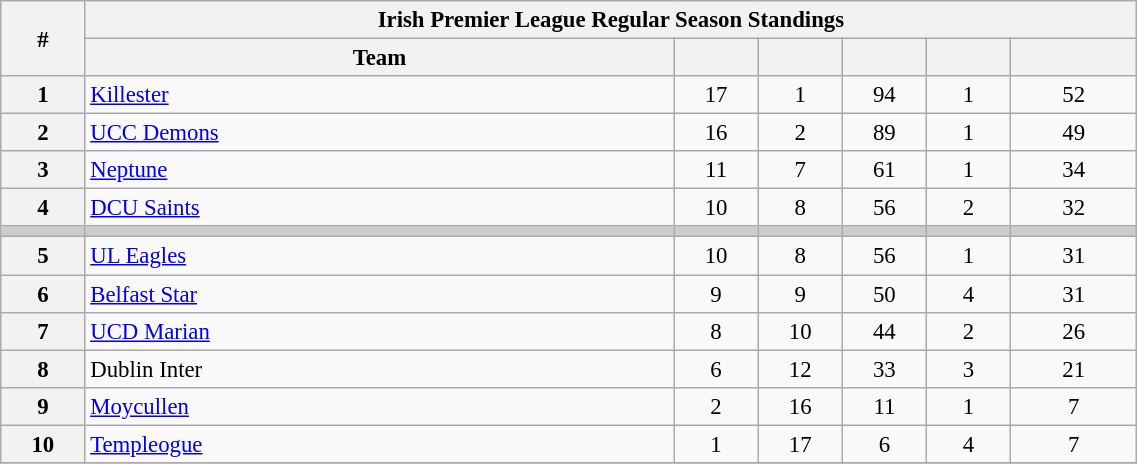<table class="wikitable" width="60%" style="font-size:95%; text-align:center">
<tr>
<th width="5%" rowspan=2>#</th>
<th colspan="6" align="center"><strong>Irish Premier League Regular Season Standings</strong></th>
</tr>
<tr>
<th width="35%">Team</th>
<th width="5%"></th>
<th width="5%"></th>
<th width="5%"></th>
<th width="5%"></th>
<th width="7.5%"></th>
</tr>
<tr>
<th>1</th>
<td align=left><a href='#'>Killester</a></td>
<td>17</td>
<td>1</td>
<td>94</td>
<td>1</td>
<td>52</td>
</tr>
<tr>
<th>2</th>
<td align=left><a href='#'>UCC Demons</a></td>
<td>16</td>
<td>2</td>
<td>89</td>
<td>1</td>
<td>49</td>
</tr>
<tr>
<th>3</th>
<td align=left><a href='#'>Neptune</a></td>
<td>11</td>
<td>7</td>
<td>61</td>
<td>1</td>
<td>34</td>
</tr>
<tr>
<th>4</th>
<td align=left><a href='#'>DCU Saints</a></td>
<td>10</td>
<td>8</td>
<td>56</td>
<td>2</td>
<td>32</td>
</tr>
<tr bgcolor="#cccccc">
<td></td>
<td></td>
<td></td>
<td></td>
<td></td>
<td></td>
<td></td>
</tr>
<tr>
<th>5</th>
<td align=left><a href='#'>UL Eagles</a></td>
<td>10</td>
<td>8</td>
<td>56</td>
<td>1</td>
<td>31</td>
</tr>
<tr>
<th>6</th>
<td align=left><a href='#'>Belfast Star</a></td>
<td>9</td>
<td>9</td>
<td>50</td>
<td>4</td>
<td>31</td>
</tr>
<tr>
<th>7</th>
<td align=left><a href='#'>UCD Marian</a></td>
<td>8</td>
<td>10</td>
<td>44</td>
<td>2</td>
<td>26</td>
</tr>
<tr>
<th>8</th>
<td align=left>Dublin Inter</td>
<td>6</td>
<td>12</td>
<td>33</td>
<td>3</td>
<td>21</td>
</tr>
<tr>
<th>9</th>
<td align=left><a href='#'>Moycullen</a></td>
<td>2</td>
<td>16</td>
<td>11</td>
<td>1</td>
<td>7</td>
</tr>
<tr>
<th>10</th>
<td align=left><a href='#'>Templeogue</a></td>
<td>1</td>
<td>17</td>
<td>6</td>
<td>4</td>
<td>7</td>
</tr>
<tr>
</tr>
</table>
